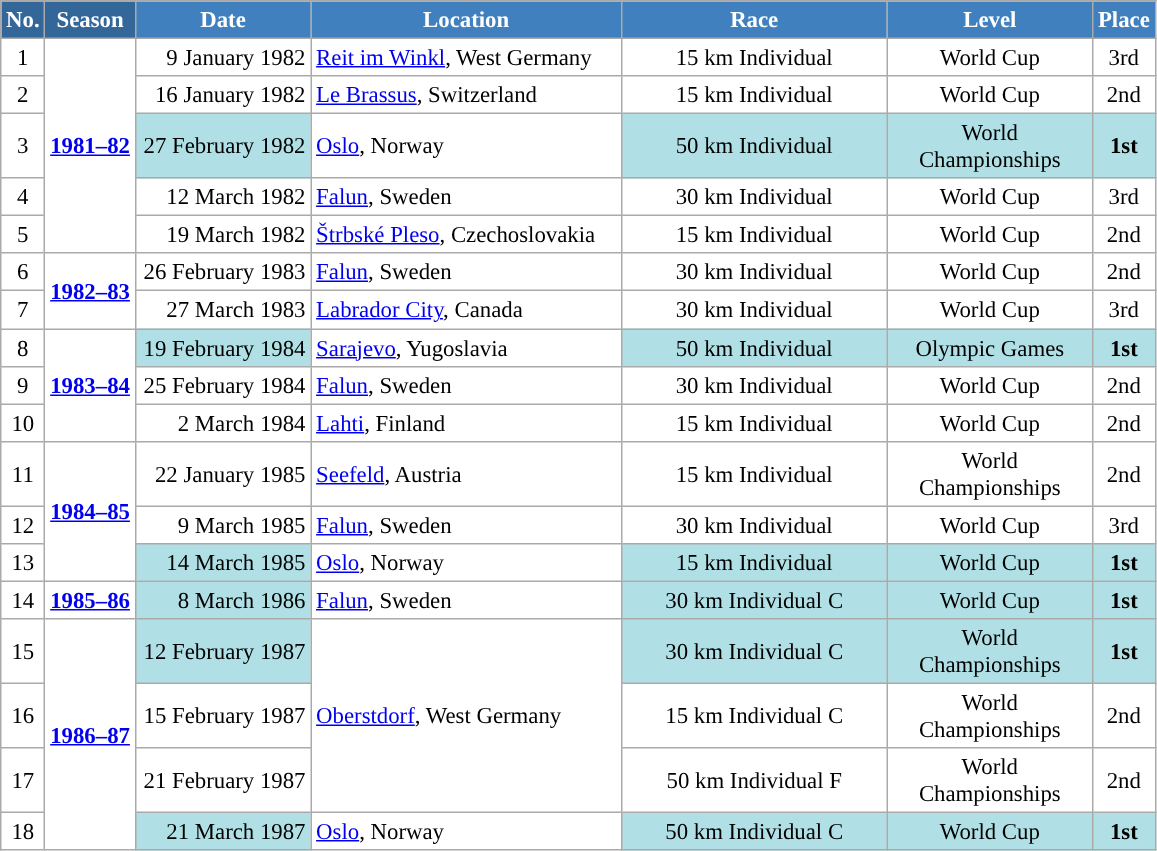<table class="wikitable sortable" style="font-size:95%; text-align:center; border:grey solid 1px; border-collapse:collapse; background:#ffffff;">
<tr style="background:#efefef;">
<th style="background-color:#369; color:white;">No.</th>
<th style="background-color:#369; color:white;">Season</th>
<th style="background-color:#4180be; color:white; width:110px;">Date</th>
<th style="background-color:#4180be; color:white; width:200px;">Location</th>
<th style="background-color:#4180be; color:white; width:170px;">Race</th>
<th style="background-color:#4180be; color:white; width:130px;">Level</th>
<th style="background-color:#4180be; color:white;">Place</th>
</tr>
<tr>
<td align=center>1</td>
<td rowspan=5 align=center><strong><a href='#'>1981–82</a></strong></td>
<td align=right>9 January 1982</td>
<td align=left>  <a href='#'>Reit im Winkl</a>, West Germany</td>
<td>15 km Individual</td>
<td>World Cup</td>
<td>3rd</td>
</tr>
<tr>
<td align=center>2</td>
<td align=right>16 January 1982</td>
<td align=left> <a href='#'>Le Brassus</a>, Switzerland</td>
<td>15 km Individual</td>
<td>World Cup</td>
<td>2nd</td>
</tr>
<tr>
<td align=center>3</td>
<td bgcolor="#BOEOE6" align=right>27 February 1982</td>
<td align=left> <a href='#'>Oslo</a>, Norway</td>
<td bgcolor="#BOEOE6">50 km Individual</td>
<td bgcolor="#BOEOE6">World Championships</td>
<td bgcolor="#BOEOE6"><strong>1st</strong></td>
</tr>
<tr>
<td align=center>4</td>
<td align=right>12 March 1982</td>
<td align=left> <a href='#'>Falun</a>, Sweden</td>
<td>30 km Individual</td>
<td>World Cup</td>
<td>3rd</td>
</tr>
<tr>
<td align=center>5</td>
<td align=right>19 March 1982</td>
<td align=left> <a href='#'>Štrbské Pleso</a>, Czechoslovakia</td>
<td>15 km Individual</td>
<td>World Cup</td>
<td>2nd</td>
</tr>
<tr>
<td align=center>6</td>
<td rowspan=2 align=center><strong><a href='#'>1982–83</a></strong></td>
<td align=right>26 February 1983</td>
<td align=left> <a href='#'>Falun</a>, Sweden</td>
<td>30 km Individual</td>
<td>World Cup</td>
<td>2nd</td>
</tr>
<tr>
<td align=center>7</td>
<td align=right>27 March 1983</td>
<td align=left> <a href='#'>Labrador City</a>, Canada</td>
<td>30 km Individual</td>
<td>World Cup</td>
<td>3rd</td>
</tr>
<tr>
<td align=center>8</td>
<td rowspan=3 align=center><strong><a href='#'>1983–84</a></strong></td>
<td bgcolor="#BOEOE6" align=right>19 February 1984</td>
<td align=left> <a href='#'>Sarajevo</a>, Yugoslavia</td>
<td bgcolor="#BOEOE6">50 km Individual</td>
<td bgcolor="#BOEOE6">Olympic Games</td>
<td bgcolor="#BOEOE6"><strong>1st</strong></td>
</tr>
<tr>
<td align=center>9</td>
<td align=right>25 February 1984</td>
<td align=left> <a href='#'>Falun</a>, Sweden</td>
<td>30 km Individual</td>
<td>World Cup</td>
<td>2nd</td>
</tr>
<tr>
<td align=center>10</td>
<td align=right>2 March 1984</td>
<td align=left> <a href='#'>Lahti</a>, Finland</td>
<td>15 km Individual</td>
<td>World Cup</td>
<td>2nd</td>
</tr>
<tr>
<td align=center>11</td>
<td rowspan=3 align=center><strong><a href='#'>1984–85</a></strong></td>
<td align=right>22 January 1985</td>
<td align=left>  <a href='#'>Seefeld</a>, Austria</td>
<td>15 km Individual</td>
<td>World Championships</td>
<td>2nd</td>
</tr>
<tr>
<td align=center>12</td>
<td align=right>9 March 1985</td>
<td align=left> <a href='#'>Falun</a>, Sweden</td>
<td>30 km Individual</td>
<td>World Cup</td>
<td>3rd</td>
</tr>
<tr>
<td align=center>13</td>
<td bgcolor="#BOEOE6" align=right>14 March 1985</td>
<td align=left> <a href='#'>Oslo</a>, Norway</td>
<td bgcolor="#BOEOE6">15 km Individual</td>
<td bgcolor="#BOEOE6">World Cup</td>
<td bgcolor="#BOEOE6"><strong>1st</strong></td>
</tr>
<tr>
<td align=center>14</td>
<td rowspan=1 align=center><strong><a href='#'>1985–86</a></strong></td>
<td bgcolor="#BOEOE6" align=right>8 March 1986</td>
<td align=left> <a href='#'>Falun</a>, Sweden</td>
<td bgcolor="#BOEOE6">30 km Individual C</td>
<td bgcolor="#BOEOE6">World Cup</td>
<td bgcolor="#BOEOE6"><strong>1st</strong></td>
</tr>
<tr>
<td align=center>15</td>
<td rowspan=4 align=center><strong><a href='#'>1986–87</a></strong></td>
<td bgcolor="#BOEOE6" align=right>12 February 1987</td>
<td rowspan=3 align=left> <a href='#'>Oberstdorf</a>, West Germany</td>
<td bgcolor="#BOEOE6">30 km Individual C</td>
<td bgcolor="#BOEOE6">World Championships</td>
<td bgcolor="#BOEOE6"><strong>1st</strong></td>
</tr>
<tr>
<td align=center>16</td>
<td align=right>15 February 1987</td>
<td>15 km Individual C</td>
<td>World Championships</td>
<td>2nd</td>
</tr>
<tr>
<td align=center>17</td>
<td align=right>21 February 1987</td>
<td>50 km Individual F</td>
<td>World Championships</td>
<td>2nd</td>
</tr>
<tr>
<td align=center>18</td>
<td bgcolor="#BOEOE6" align=right>21 March 1987</td>
<td align=left> <a href='#'>Oslo</a>, Norway</td>
<td bgcolor="#BOEOE6">50 km Individual C</td>
<td bgcolor="#BOEOE6">World Cup</td>
<td bgcolor="#BOEOE6"><strong>1st</strong></td>
</tr>
</table>
